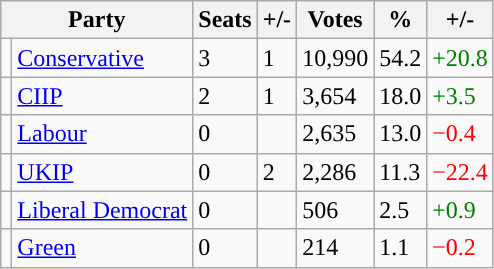<table class="wikitable sortable">
<tr>
<th colspan="2">Party</th>
<th>Seats</th>
<th>+/-</th>
<th>Votes</th>
<th>%</th>
<th>+/-</th>
</tr>
<tr>
<td style="background-color: "></td>
<td><a href='#'>Conservative</a></td>
<td>3</td>
<td> 1</td>
<td>10,990</td>
<td>54.2</td>
<td style="color:green">+20.8</td>
</tr>
<tr>
<td style="background-color: "></td>
<td><a href='#'>CIIP</a></td>
<td>2</td>
<td> 1</td>
<td>3,654</td>
<td>18.0</td>
<td style="color:green">+3.5</td>
</tr>
<tr>
<td style="background-color: "></td>
<td><a href='#'>Labour</a></td>
<td>0</td>
<td></td>
<td>2,635</td>
<td>13.0</td>
<td style="color:red">−0.4</td>
</tr>
<tr>
<td style="background-color: "></td>
<td><a href='#'>UKIP</a></td>
<td>0</td>
<td> 2</td>
<td>2,286</td>
<td>11.3</td>
<td style="color:red">−22.4</td>
</tr>
<tr>
<td style="background-color: "></td>
<td><a href='#'>Liberal Democrat</a></td>
<td>0</td>
<td></td>
<td>506</td>
<td>2.5</td>
<td style="color:green">+0.9</td>
</tr>
<tr>
<td style="background-color: "></td>
<td><a href='#'>Green</a></td>
<td>0</td>
<td></td>
<td>214</td>
<td>1.1</td>
<td style="color:red">−0.2</td>
</tr>
</table>
